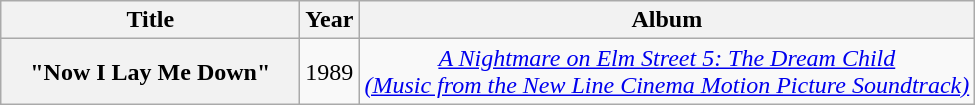<table class="wikitable plainrowheaders" style="text-align:center">
<tr>
<th scope="col" style="width:12em;">Title</th>
<th scope="col">Year</th>
<th scope="col">Album</th>
</tr>
<tr>
<th scope="row">"Now I Lay Me Down"</th>
<td>1989</td>
<td><em><a href='#'>A Nightmare on Elm Street 5: The Dream Child<br>(Music from the New Line Cinema Motion Picture Soundtrack)</a></em></td>
</tr>
</table>
